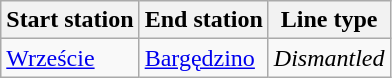<table class="wikitable">
<tr>
<th>Start station</th>
<th>End station</th>
<th>Line type</th>
</tr>
<tr>
<td><a href='#'>Wrzeście</a></td>
<td><a href='#'>Bargędzino</a></td>
<td><em>Dismantled</em></td>
</tr>
</table>
